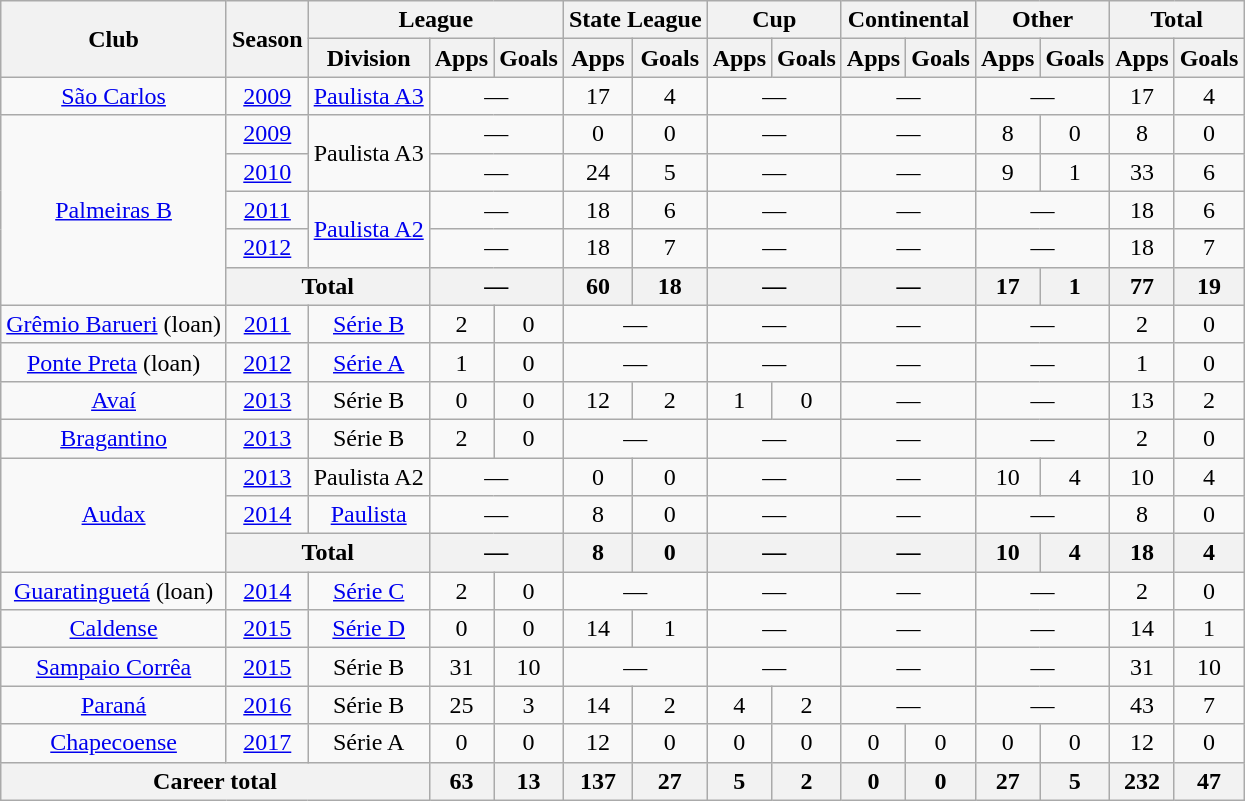<table class="wikitable" style="text-align: center;">
<tr>
<th rowspan="2">Club</th>
<th rowspan="2">Season</th>
<th colspan="3">League</th>
<th colspan="2">State League</th>
<th colspan="2">Cup</th>
<th colspan="2">Continental</th>
<th colspan="2">Other</th>
<th colspan="2">Total</th>
</tr>
<tr>
<th>Division</th>
<th>Apps</th>
<th>Goals</th>
<th>Apps</th>
<th>Goals</th>
<th>Apps</th>
<th>Goals</th>
<th>Apps</th>
<th>Goals</th>
<th>Apps</th>
<th>Goals</th>
<th>Apps</th>
<th>Goals</th>
</tr>
<tr>
<td valign="center"><a href='#'>São Carlos</a></td>
<td><a href='#'>2009</a></td>
<td><a href='#'>Paulista A3</a></td>
<td colspan="2">—</td>
<td>17</td>
<td>4</td>
<td colspan="2">—</td>
<td colspan="2">—</td>
<td colspan="2">—</td>
<td>17</td>
<td>4</td>
</tr>
<tr>
<td rowspan="5" valign="center"><a href='#'>Palmeiras B</a></td>
<td><a href='#'>2009</a></td>
<td rowspan="2">Paulista A3</td>
<td colspan="2">—</td>
<td>0</td>
<td>0</td>
<td colspan="2">—</td>
<td colspan="2">—</td>
<td>8</td>
<td>0</td>
<td>8</td>
<td>0</td>
</tr>
<tr>
<td><a href='#'>2010</a></td>
<td colspan="2">—</td>
<td>24</td>
<td>5</td>
<td colspan="2">—</td>
<td colspan="2">—</td>
<td>9</td>
<td>1</td>
<td>33</td>
<td>6</td>
</tr>
<tr>
<td><a href='#'>2011</a></td>
<td rowspan="2"><a href='#'>Paulista A2</a></td>
<td colspan="2">—</td>
<td>18</td>
<td>6</td>
<td colspan="2">—</td>
<td colspan="2">—</td>
<td colspan="2">—</td>
<td>18</td>
<td>6</td>
</tr>
<tr>
<td><a href='#'>2012</a></td>
<td colspan="2">—</td>
<td>18</td>
<td>7</td>
<td colspan="2">—</td>
<td colspan="2">—</td>
<td colspan="2">—</td>
<td>18</td>
<td>7</td>
</tr>
<tr>
<th colspan="2">Total</th>
<th colspan="2">—</th>
<th>60</th>
<th>18</th>
<th colspan="2">—</th>
<th colspan="2">—</th>
<th>17</th>
<th>1</th>
<th>77</th>
<th>19</th>
</tr>
<tr>
<td valign="center"><a href='#'>Grêmio Barueri</a> (loan)</td>
<td><a href='#'>2011</a></td>
<td><a href='#'>Série B</a></td>
<td>2</td>
<td>0</td>
<td colspan="2">—</td>
<td colspan="2">—</td>
<td colspan="2">—</td>
<td colspan="2">—</td>
<td>2</td>
<td>0</td>
</tr>
<tr>
<td valign="center"><a href='#'>Ponte Preta</a> (loan)</td>
<td><a href='#'>2012</a></td>
<td><a href='#'>Série A</a></td>
<td>1</td>
<td>0</td>
<td colspan="2">—</td>
<td colspan="2">—</td>
<td colspan="2">—</td>
<td colspan="2">—</td>
<td>1</td>
<td>0</td>
</tr>
<tr>
<td valign="center"><a href='#'>Avaí</a></td>
<td><a href='#'>2013</a></td>
<td>Série B</td>
<td>0</td>
<td>0</td>
<td>12</td>
<td>2</td>
<td>1</td>
<td>0</td>
<td colspan="2">—</td>
<td colspan="2">—</td>
<td>13</td>
<td>2</td>
</tr>
<tr>
<td valign="center"><a href='#'>Bragantino</a></td>
<td><a href='#'>2013</a></td>
<td>Série B</td>
<td>2</td>
<td>0</td>
<td colspan="2">—</td>
<td colspan="2">—</td>
<td colspan="2">—</td>
<td colspan="2">—</td>
<td>2</td>
<td>0</td>
</tr>
<tr>
<td rowspan="3" valign="center"><a href='#'>Audax</a></td>
<td><a href='#'>2013</a></td>
<td>Paulista A2</td>
<td colspan="2">—</td>
<td>0</td>
<td>0</td>
<td colspan="2">—</td>
<td colspan="2">—</td>
<td>10</td>
<td>4</td>
<td>10</td>
<td>4</td>
</tr>
<tr>
<td><a href='#'>2014</a></td>
<td><a href='#'>Paulista</a></td>
<td colspan="2">—</td>
<td>8</td>
<td>0</td>
<td colspan="2">—</td>
<td colspan="2">—</td>
<td colspan="2">—</td>
<td>8</td>
<td>0</td>
</tr>
<tr>
<th colspan="2">Total</th>
<th colspan="2">—</th>
<th>8</th>
<th>0</th>
<th colspan="2">—</th>
<th colspan="2">—</th>
<th>10</th>
<th>4</th>
<th>18</th>
<th>4</th>
</tr>
<tr>
<td valign="center"><a href='#'>Guaratinguetá</a> (loan)</td>
<td><a href='#'>2014</a></td>
<td><a href='#'>Série C</a></td>
<td>2</td>
<td>0</td>
<td colspan="2">—</td>
<td colspan="2">—</td>
<td colspan="2">—</td>
<td colspan="2">—</td>
<td>2</td>
<td>0</td>
</tr>
<tr>
<td valign="center"><a href='#'>Caldense</a></td>
<td><a href='#'>2015</a></td>
<td><a href='#'>Série D</a></td>
<td>0</td>
<td>0</td>
<td>14</td>
<td>1</td>
<td colspan="2">—</td>
<td colspan="2">—</td>
<td colspan="2">—</td>
<td>14</td>
<td>1</td>
</tr>
<tr>
<td valign="center"><a href='#'>Sampaio Corrêa</a></td>
<td><a href='#'>2015</a></td>
<td>Série B</td>
<td>31</td>
<td>10</td>
<td colspan="2">—</td>
<td colspan="2">—</td>
<td colspan="2">—</td>
<td colspan="2">—</td>
<td>31</td>
<td>10</td>
</tr>
<tr>
<td valign="center"><a href='#'>Paraná</a></td>
<td><a href='#'>2016</a></td>
<td>Série B</td>
<td>25</td>
<td>3</td>
<td>14</td>
<td>2</td>
<td>4</td>
<td>2</td>
<td colspan="2">—</td>
<td colspan="2">—</td>
<td>43</td>
<td>7</td>
</tr>
<tr>
<td valign="center"><a href='#'>Chapecoense</a></td>
<td><a href='#'>2017</a></td>
<td>Série A</td>
<td>0</td>
<td>0</td>
<td>12</td>
<td>0</td>
<td>0</td>
<td>0</td>
<td>0</td>
<td>0</td>
<td>0</td>
<td>0</td>
<td>12</td>
<td>0</td>
</tr>
<tr>
<th colspan="3"><strong>Career total</strong></th>
<th>63</th>
<th>13</th>
<th>137</th>
<th>27</th>
<th>5</th>
<th>2</th>
<th>0</th>
<th>0</th>
<th>27</th>
<th>5</th>
<th>232</th>
<th>47</th>
</tr>
</table>
